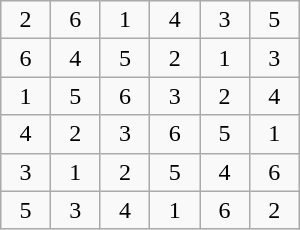<table class="wikitable" border="1" align="center" style="margin: 1em auto 1em auto; text-align:center; width:200px">
<tr>
<td>2</td>
<td>6</td>
<td>1</td>
<td>4</td>
<td>3</td>
<td>5</td>
</tr>
<tr>
<td>6</td>
<td>4</td>
<td>5</td>
<td>2</td>
<td>1</td>
<td>3</td>
</tr>
<tr>
<td>1</td>
<td>5</td>
<td>6</td>
<td>3</td>
<td>2</td>
<td>4</td>
</tr>
<tr>
<td>4</td>
<td>2</td>
<td>3</td>
<td>6</td>
<td>5</td>
<td>1</td>
</tr>
<tr>
<td>3</td>
<td>1</td>
<td>2</td>
<td>5</td>
<td>4</td>
<td>6</td>
</tr>
<tr>
<td>5</td>
<td>3</td>
<td>4</td>
<td>1</td>
<td>6</td>
<td>2</td>
</tr>
</table>
